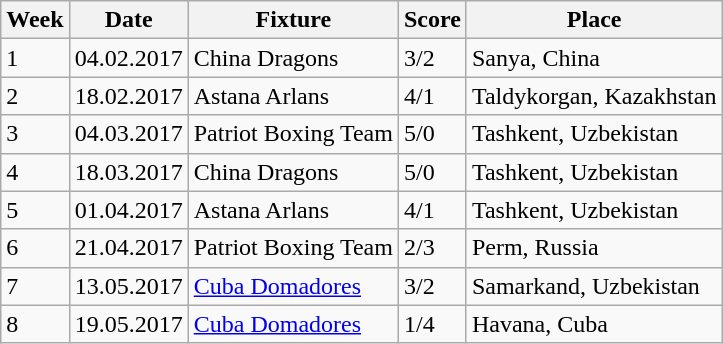<table class="wikitable sortable">
<tr>
<th>Week</th>
<th>Date</th>
<th>Fixture</th>
<th>Score</th>
<th>Place</th>
</tr>
<tr>
<td>1</td>
<td>04.02.2017</td>
<td> China Dragons</td>
<td>3/2</td>
<td>Sanya, China</td>
</tr>
<tr>
<td>2</td>
<td>18.02.2017</td>
<td> Astana Arlans</td>
<td>4/1</td>
<td>Taldykorgan, Kazakhstan</td>
</tr>
<tr>
<td>3</td>
<td>04.03.2017</td>
<td> Patriot  Boxing  Team</td>
<td>5/0</td>
<td>Tashkent, Uzbekistan</td>
</tr>
<tr>
<td>4</td>
<td>18.03.2017</td>
<td> China Dragons</td>
<td>5/0</td>
<td>Tashkent, Uzbekistan</td>
</tr>
<tr>
<td>5</td>
<td>01.04.2017</td>
<td> Astana Arlans</td>
<td>4/1</td>
<td>Tashkent, Uzbekistan</td>
</tr>
<tr>
<td>6</td>
<td>21.04.2017</td>
<td> Patriot  Boxing  Team</td>
<td>2/3</td>
<td>Perm, Russia</td>
</tr>
<tr>
<td>7</td>
<td>13.05.2017</td>
<td> <a href='#'>Cuba Domadores</a></td>
<td>3/2</td>
<td>Samarkand, Uzbekistan</td>
</tr>
<tr>
<td>8</td>
<td>19.05.2017</td>
<td> <a href='#'>Cuba Domadores</a></td>
<td>1/4</td>
<td>Havana, Cuba</td>
</tr>
</table>
